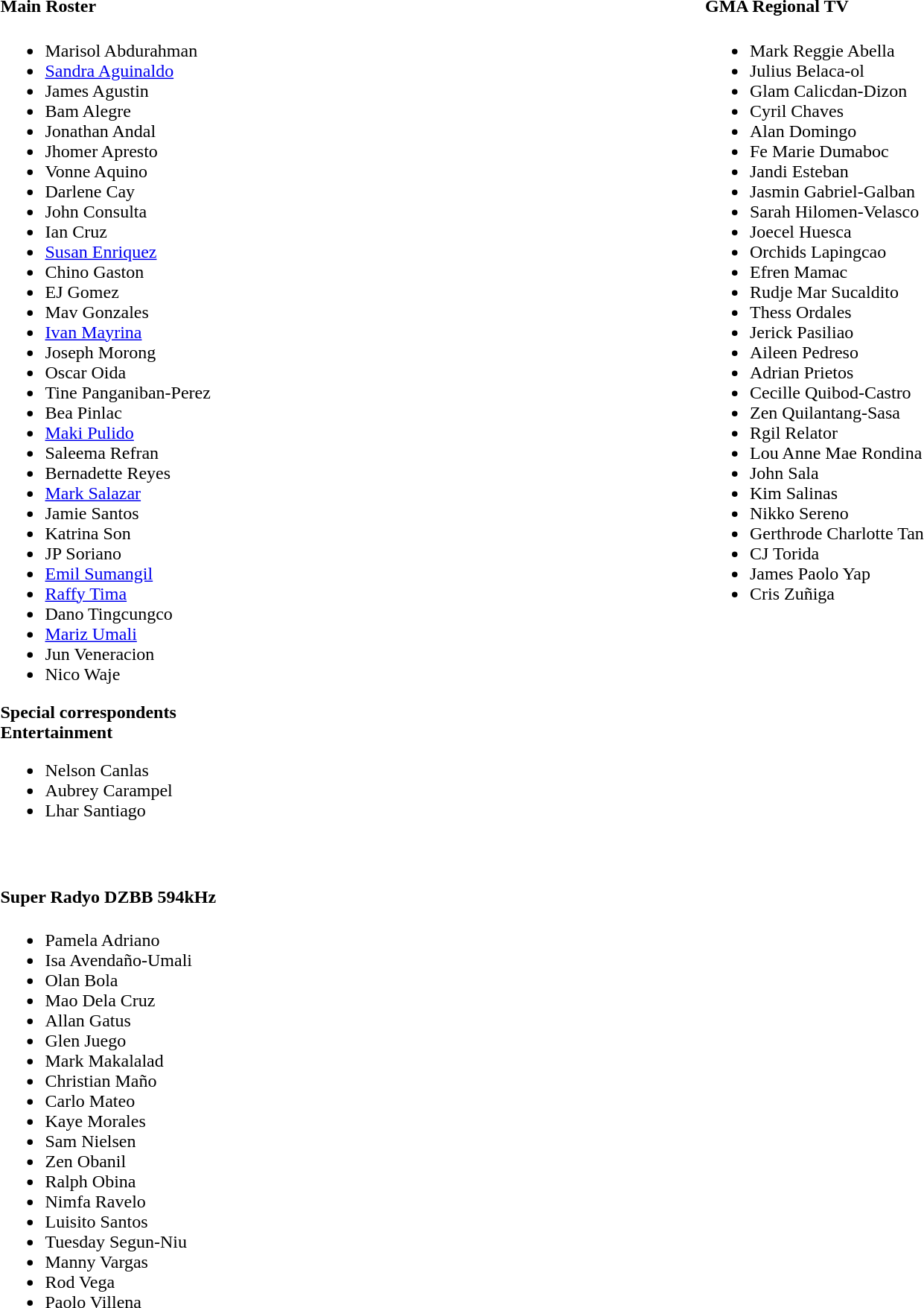<table width="100%">
<tr valign="top">
<td width="50%"><br><h4>Main Roster</h4><ul><li>Marisol Abdurahman</li><li><a href='#'>Sandra Aguinaldo</a></li><li>James Agustin</li><li>Bam Alegre</li><li>Jonathan Andal</li><li>Jhomer Apresto</li><li>Vonne Aquino</li><li>Darlene Cay</li><li>John Consulta</li><li>Ian Cruz</li><li><a href='#'>Susan Enriquez</a></li><li>Chino Gaston</li><li>EJ Gomez</li><li>Mav Gonzales</li><li><a href='#'>Ivan Mayrina</a></li><li>Joseph Morong</li><li>Oscar Oida</li><li>Tine Panganiban-Perez</li><li>Bea Pinlac</li><li><a href='#'>Maki Pulido</a></li><li>Saleema Refran</li><li>Bernadette Reyes</li><li><a href='#'>Mark Salazar</a></li><li>Jamie Santos</li><li>Katrina Son</li><li>JP Soriano</li><li><a href='#'>Emil Sumangil</a></li><li><a href='#'>Raffy Tima</a></li><li>Dano Tingcungco</li><li><a href='#'>Mariz Umali</a></li><li>Jun Veneracion</li><li>Nico Waje</li></ul><strong>Special correspondents</strong><br><strong>Entertainment</strong><ul><li>Nelson Canlas</li><li>Aubrey Carampel</li><li>Lhar Santiago</li></ul></td>
<td><br><h4>GMA Regional TV</h4><ul><li>Mark Reggie Abella</li><li>Julius Belaca-ol</li><li>Glam Calicdan-Dizon</li><li>Cyril Chaves</li><li>Alan Domingo</li><li>Fe Marie Dumaboc</li><li>Jandi Esteban</li><li>Jasmin Gabriel-Galban</li><li>Sarah Hilomen-Velasco</li><li>Joecel Huesca</li><li>Orchids Lapingcao</li><li>Efren Mamac</li><li>Rudje Mar Sucaldito</li><li>Thess Ordales</li><li>Jerick Pasiliao</li><li>Aileen Pedreso</li><li>Adrian Prietos</li><li>Cecille Quibod-Castro</li><li>Zen Quilantang-Sasa</li><li>Rgil Relator</li><li>Lou Anne Mae Rondina</li><li>John Sala</li><li>Kim Salinas</li><li>Nikko Sereno</li><li>Gerthrode Charlotte Tan</li><li>CJ Torida</li><li>James Paolo Yap</li><li>Cris Zuñiga</li></ul></td>
</tr>
<tr>
<td><br><h4>Super Radyo DZBB 594kHz</h4><ul><li>Pamela Adriano</li><li>Isa Avendaño-Umali</li><li>Olan Bola</li><li>Mao Dela Cruz</li><li>Allan Gatus</li><li>Glen Juego</li><li>Mark Makalalad</li><li>Christian Maño</li><li>Carlo Mateo</li><li>Kaye Morales</li><li>Sam Nielsen</li><li>Zen Obanil</li><li>Ralph Obina</li><li>Nimfa Ravelo</li><li>Luisito Santos</li><li>Tuesday Segun-Niu</li><li>Manny Vargas</li><li>Rod Vega</li><li>Paolo Villena</li></ul></td>
<td></td>
</tr>
</table>
